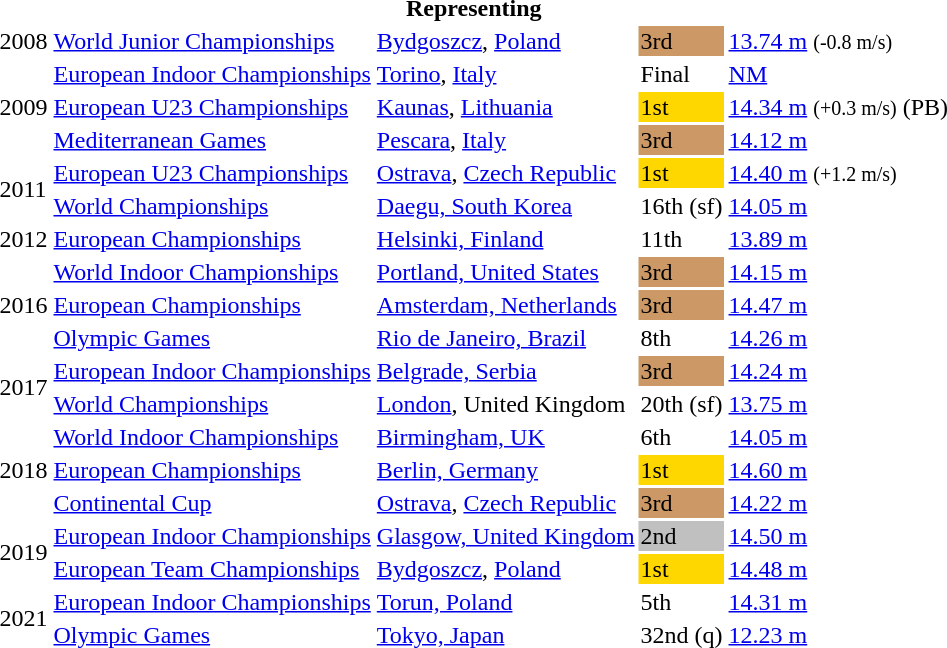<table>
<tr>
<th colspan="5">Representing </th>
</tr>
<tr>
<td>2008</td>
<td><a href='#'>World Junior Championships</a></td>
<td><a href='#'>Bydgoszcz</a>, <a href='#'>Poland</a></td>
<td bgcolor=CC9966>3rd</td>
<td><a href='#'>13.74 m</a> <small>(-0.8 m/s)</small></td>
</tr>
<tr>
<td rowspan=3>2009</td>
<td><a href='#'>European Indoor Championships</a></td>
<td><a href='#'>Torino</a>, <a href='#'>Italy</a></td>
<td>Final</td>
<td><a href='#'>NM</a></td>
</tr>
<tr>
<td><a href='#'>European U23 Championships</a></td>
<td><a href='#'>Kaunas</a>, <a href='#'>Lithuania</a></td>
<td bgcolor="gold">1st</td>
<td><a href='#'>14.34 m</a> <small>(+0.3 m/s)</small> (PB)</td>
</tr>
<tr>
<td><a href='#'>Mediterranean Games</a></td>
<td><a href='#'>Pescara</a>, <a href='#'>Italy</a></td>
<td bgcolor="CC9966">3rd</td>
<td><a href='#'>14.12 m</a></td>
</tr>
<tr>
<td rowspan=2>2011</td>
<td><a href='#'>European U23 Championships</a></td>
<td><a href='#'>Ostrava</a>, <a href='#'>Czech Republic</a></td>
<td bgcolor="gold">1st</td>
<td><a href='#'>14.40 m</a> <small>(+1.2 m/s)</small></td>
</tr>
<tr>
<td><a href='#'>World Championships</a></td>
<td><a href='#'>Daegu, South Korea</a></td>
<td>16th (sf)</td>
<td><a href='#'>14.05 m</a></td>
</tr>
<tr>
<td>2012</td>
<td><a href='#'>European Championships</a></td>
<td><a href='#'>Helsinki, Finland</a></td>
<td>11th</td>
<td><a href='#'>13.89 m</a></td>
</tr>
<tr>
<td rowspan=3>2016</td>
<td><a href='#'>World Indoor Championships</a></td>
<td><a href='#'>Portland, United States</a></td>
<td bgcolor=CC9966>3rd</td>
<td><a href='#'>14.15 m</a></td>
</tr>
<tr>
<td><a href='#'>European Championships</a></td>
<td><a href='#'>Amsterdam, Netherlands</a></td>
<td bgcolor=cc9966>3rd</td>
<td><a href='#'>14.47 m</a></td>
</tr>
<tr>
<td><a href='#'>Olympic Games</a></td>
<td><a href='#'>Rio de Janeiro, Brazil</a></td>
<td>8th</td>
<td><a href='#'>14.26 m</a></td>
</tr>
<tr>
<td rowspan=2>2017</td>
<td><a href='#'>European Indoor Championships</a></td>
<td><a href='#'>Belgrade, Serbia</a></td>
<td bgcolor=cc9966>3rd</td>
<td><a href='#'>14.24 m</a></td>
</tr>
<tr>
<td><a href='#'>World Championships</a></td>
<td><a href='#'>London</a>, United Kingdom</td>
<td>20th (sf)</td>
<td><a href='#'>13.75 m</a></td>
</tr>
<tr>
<td rowspan=3>2018</td>
<td><a href='#'>World Indoor Championships</a></td>
<td><a href='#'>Birmingham, UK</a></td>
<td>6th</td>
<td><a href='#'>14.05 m</a></td>
</tr>
<tr>
<td><a href='#'>European Championships</a></td>
<td><a href='#'>Berlin, Germany</a></td>
<td bgcolor="gold">1st</td>
<td><a href='#'>14.60 m</a></td>
</tr>
<tr>
<td><a href='#'>Continental Cup</a></td>
<td><a href='#'>Ostrava</a>, <a href='#'>Czech Republic</a></td>
<td bgcolor=cc9966>3rd</td>
<td><a href='#'>14.22 m</a></td>
</tr>
<tr>
<td rowspan=2>2019</td>
<td><a href='#'>European Indoor Championships</a></td>
<td><a href='#'>Glasgow, United Kingdom</a></td>
<td bgcolor=silver>2nd</td>
<td><a href='#'>14.50 m</a></td>
</tr>
<tr>
<td><a href='#'>European Team Championships</a></td>
<td><a href='#'>Bydgoszcz</a>, <a href='#'>Poland</a></td>
<td bgcolor=gold>1st</td>
<td><a href='#'>14.48 m</a></td>
</tr>
<tr>
<td rowspan=2>2021</td>
<td><a href='#'>European Indoor Championships</a></td>
<td><a href='#'>Torun, Poland</a></td>
<td>5th</td>
<td><a href='#'>14.31 m</a></td>
</tr>
<tr>
<td><a href='#'>Olympic Games</a></td>
<td><a href='#'>Tokyo, Japan</a></td>
<td>32nd (q)</td>
<td><a href='#'>12.23 m</a></td>
</tr>
</table>
